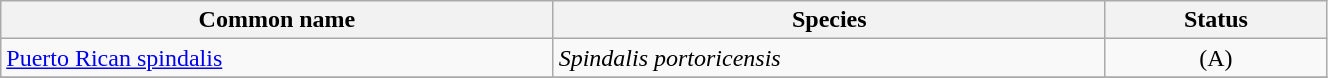<table width=70% class="wikitable">
<tr>
<th width=20%>Common name</th>
<th width=20%>Species</th>
<th width=8%>Status</th>
</tr>
<tr>
<td><a href='#'>Puerto Rican spindalis</a></td>
<td><em>Spindalis portoricensis</em></td>
<td align=center>(A)</td>
</tr>
<tr>
</tr>
</table>
